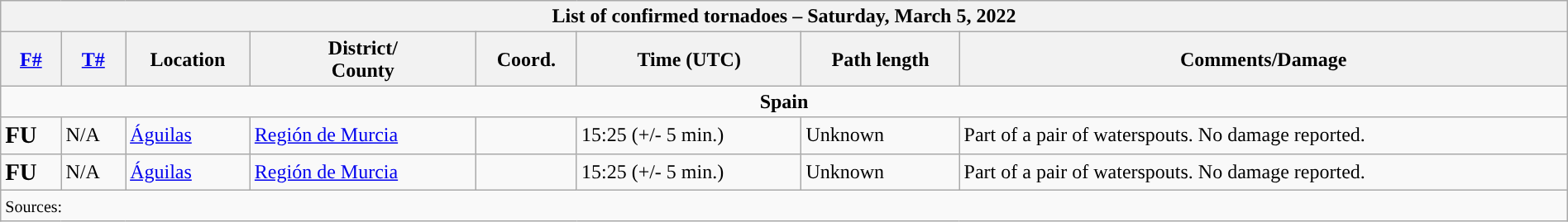<table class="wikitable collapsible" width="100%">
<tr>
<th colspan="8">List of confirmed tornadoes – Saturday, March 5, 2022</th>
</tr>
<tr>
<th><a href='#'>F#</a></th>
<th><a href='#'>T#</a></th>
<th>Location</th>
<th>District/<br>County</th>
<th>Coord.</th>
<th>Time (UTC)</th>
<th>Path length</th>
<th>Comments/Damage</th>
</tr>
<tr>
<td colspan="8" align=center><strong>Spain</strong></td>
</tr>
<tr>
<td><big><strong>FU</strong></big></td>
<td>N/A</td>
<td><a href='#'>Águilas</a></td>
<td><a href='#'>Región de Murcia</a></td>
<td></td>
<td>15:25 (+/- 5 min.)</td>
<td>Unknown</td>
<td>Part of a pair of waterspouts. No damage reported.</td>
</tr>
<tr>
<td><big><strong>FU</strong></big></td>
<td>N/A</td>
<td><a href='#'>Águilas</a></td>
<td><a href='#'>Región de Murcia</a></td>
<td></td>
<td>15:25 (+/- 5 min.)</td>
<td>Unknown</td>
<td>Part of a pair of waterspouts. No damage reported.</td>
</tr>
<tr>
<td colspan="8"><small>Sources:  </small></td>
</tr>
</table>
